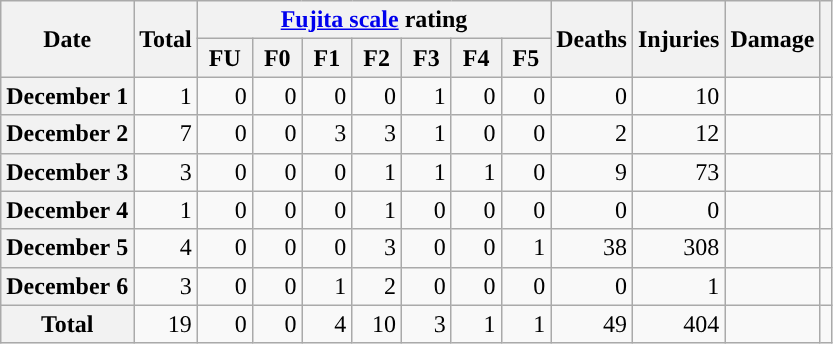<table class="wikitable sortable" style="margin: 1em auto 1em auto;float:left">
<tr>
<th scope="col" rowspan="2">Date</th>
<th scope="col" rowspan="2" align="center">Total</th>
<th scope="col" colspan="7" align="center"><a href='#'>Fujita scale</a> rating</th>
<th scope="col" rowspan="2" align="center">Deaths</th>
<th scope="col" rowspan="2" align="center">Injuries</th>
<th scope="col" rowspan="2" align="center">Damage</th>
<th scope="col" rowspan="2" align="center" class="unsortable"></th>
</tr>
<tr>
<th scope="col" align="center"> FU </th>
<th scope="col" align="center"> F0 </th>
<th scope="col" align="center"> F1 </th>
<th scope="col" align="center"> F2 </th>
<th scope="col" align="center"> F3 </th>
<th scope="col" align="center"> F4 </th>
<th scope="col" align="center"> F5 </th>
</tr>
<tr>
<th scope="row">December 1</th>
<td align="right">1</td>
<td align="right">0</td>
<td align="right">0</td>
<td align="right">0</td>
<td align="right">0</td>
<td align="right">1</td>
<td align="right">0</td>
<td align="right">0</td>
<td align="right">0</td>
<td align="right">10</td>
<td align="right”"></td>
<td></td>
</tr>
<tr>
<th scope="row">December 2</th>
<td align="right">7</td>
<td align="right">0</td>
<td align="right">0</td>
<td align="right">3</td>
<td align="right">3</td>
<td align="right">1</td>
<td align="right">0</td>
<td align="right">0</td>
<td align="right">2</td>
<td align="right">12</td>
<td align="right”"></td>
<td></td>
</tr>
<tr>
<th scope="row">December 3</th>
<td align="right">3</td>
<td align="right">0</td>
<td align="right">0</td>
<td align="right">0</td>
<td align="right">1</td>
<td align="right">1</td>
<td align="right">1</td>
<td align="right">0</td>
<td align="right">9</td>
<td align="right">73</td>
<td align="right”"></td>
<td></td>
</tr>
<tr>
<th scope="row">December 4</th>
<td align="right">1</td>
<td align="right">0</td>
<td align="right">0</td>
<td align="right">0</td>
<td align="right">1</td>
<td align="right">0</td>
<td align="right">0</td>
<td align="right">0</td>
<td align="right">0</td>
<td align="right">0</td>
<td align="right”"></td>
<td></td>
</tr>
<tr>
<th scope="row">December 5</th>
<td align="right">4</td>
<td align="right">0</td>
<td align="right">0</td>
<td align="right">0</td>
<td align="right">3</td>
<td align="right">0</td>
<td align="right">0</td>
<td align="right">1</td>
<td align="right">38</td>
<td align="right">308</td>
<td align="right”"></td>
<td></td>
</tr>
<tr>
<th scope="row">December 6</th>
<td align="right">3</td>
<td align="right">0</td>
<td align="right">0</td>
<td align="right">1</td>
<td align="right">2</td>
<td align="right">0</td>
<td align="right">0</td>
<td align="right">0</td>
<td align="right">0</td>
<td align="right">1</td>
<td align="right”"></td>
<td></td>
</tr>
<tr class="sortbottom">
<th scope="row">Total</th>
<td align="right">19</td>
<td align="right">0</td>
<td align="right">0</td>
<td align="right">4</td>
<td align="right">10</td>
<td align="right">3</td>
<td align="right">1</td>
<td align="right">1</td>
<td align="right">49</td>
<td align="right">404</td>
<td align="right"></td>
<td></td>
</tr>
</table>
